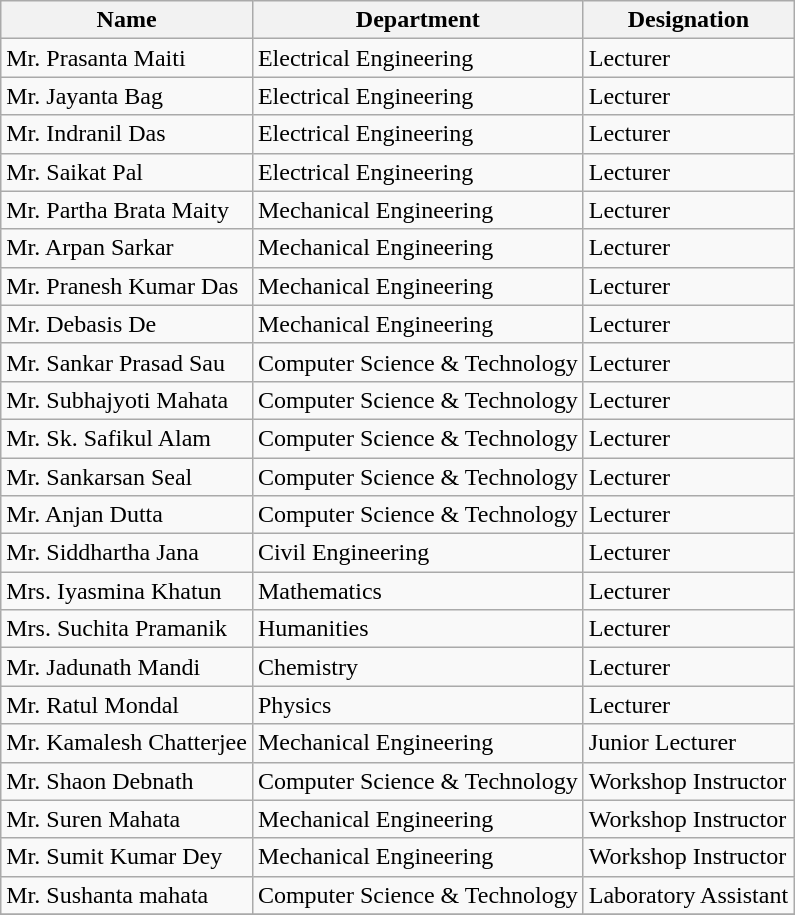<table class="wikitable">
<tr>
<th>Name</th>
<th>Department</th>
<th>Designation</th>
</tr>
<tr>
<td>Mr. Prasanta Maiti</td>
<td>Electrical Engineering</td>
<td>Lecturer</td>
</tr>
<tr>
<td>Mr. Jayanta Bag</td>
<td>Electrical Engineering</td>
<td>Lecturer</td>
</tr>
<tr>
<td>Mr. Indranil Das</td>
<td>Electrical Engineering</td>
<td>Lecturer</td>
</tr>
<tr>
<td>Mr. Saikat Pal</td>
<td>Electrical Engineering</td>
<td>Lecturer</td>
</tr>
<tr>
<td>Mr. Partha Brata Maity</td>
<td>Mechanical Engineering</td>
<td>Lecturer</td>
</tr>
<tr>
<td>Mr. Arpan Sarkar</td>
<td>Mechanical Engineering</td>
<td>Lecturer</td>
</tr>
<tr>
<td>Mr. Pranesh Kumar  Das</td>
<td>Mechanical Engineering</td>
<td>Lecturer</td>
</tr>
<tr>
<td>Mr. Debasis De</td>
<td>Mechanical Engineering</td>
<td>Lecturer</td>
</tr>
<tr>
<td>Mr. Sankar Prasad Sau</td>
<td>Computer Science & Technology</td>
<td>Lecturer</td>
</tr>
<tr>
<td>Mr. Subhajyoti Mahata</td>
<td>Computer Science & Technology</td>
<td>Lecturer</td>
</tr>
<tr>
<td>Mr. Sk. Safikul Alam</td>
<td>Computer Science & Technology</td>
<td>Lecturer</td>
</tr>
<tr>
<td>Mr. Sankarsan Seal</td>
<td>Computer Science & Technology</td>
<td>Lecturer</td>
</tr>
<tr>
<td>Mr. Anjan Dutta</td>
<td>Computer Science & Technology</td>
<td>Lecturer</td>
</tr>
<tr>
<td>Mr. Siddhartha Jana</td>
<td>Civil Engineering</td>
<td>Lecturer</td>
</tr>
<tr>
<td>Mrs. Iyasmina Khatun</td>
<td>Mathematics</td>
<td>Lecturer</td>
</tr>
<tr>
<td>Mrs. Suchita Pramanik</td>
<td>Humanities</td>
<td>Lecturer</td>
</tr>
<tr>
<td>Mr. Jadunath Mandi</td>
<td>Chemistry</td>
<td>Lecturer</td>
</tr>
<tr>
<td>Mr. Ratul Mondal</td>
<td>Physics</td>
<td>Lecturer</td>
</tr>
<tr>
<td>Mr. Kamalesh Chatterjee</td>
<td>Mechanical Engineering</td>
<td>Junior Lecturer</td>
</tr>
<tr>
<td>Mr. Shaon Debnath</td>
<td>Computer Science & Technology</td>
<td>Workshop Instructor</td>
</tr>
<tr>
<td>Mr. Suren Mahata</td>
<td>Mechanical Engineering</td>
<td>Workshop Instructor</td>
</tr>
<tr>
<td>Mr. Sumit Kumar Dey</td>
<td>Mechanical Engineering</td>
<td>Workshop Instructor</td>
</tr>
<tr>
<td>Mr. Sushanta mahata</td>
<td>Computer Science & Technology</td>
<td>Laboratory Assistant</td>
</tr>
<tr>
</tr>
</table>
